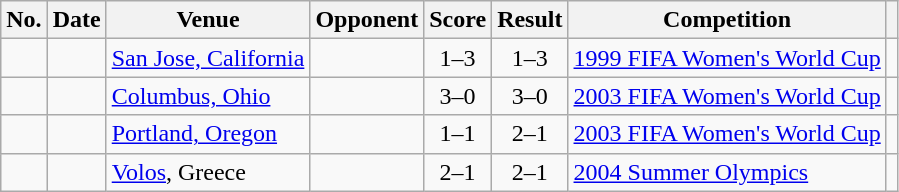<table class="wikitable sortable">
<tr>
<th scope="col">No.</th>
<th scope="col">Date</th>
<th scope="col">Venue</th>
<th scope="col">Opponent</th>
<th scope="col">Score</th>
<th scope="col">Result</th>
<th scope="col">Competition</th>
<th scope="col" class="unsortable"></th>
</tr>
<tr>
<td style="text-align:center"></td>
<td></td>
<td><a href='#'>San Jose, California</a></td>
<td></td>
<td style="text-align:center">1–3</td>
<td style="text-align:center">1–3</td>
<td><a href='#'>1999 FIFA Women's World Cup</a></td>
<td></td>
</tr>
<tr>
<td style="text-align:center"></td>
<td></td>
<td><a href='#'>Columbus, Ohio</a></td>
<td></td>
<td style="text-align:center">3–0</td>
<td style="text-align:center">3–0</td>
<td><a href='#'>2003 FIFA Women's World Cup</a></td>
<td></td>
</tr>
<tr>
<td style="text-align:center"></td>
<td></td>
<td><a href='#'>Portland, Oregon</a></td>
<td></td>
<td style="text-align:center">1–1</td>
<td style="text-align:center">2–1</td>
<td><a href='#'>2003 FIFA Women's World Cup</a></td>
<td></td>
</tr>
<tr>
<td style="text-align:center"></td>
<td></td>
<td><a href='#'>Volos</a>, Greece</td>
<td></td>
<td style="text-align:center">2–1</td>
<td style="text-align:center">2–1</td>
<td><a href='#'>2004 Summer Olympics</a></td>
<td></td>
</tr>
</table>
